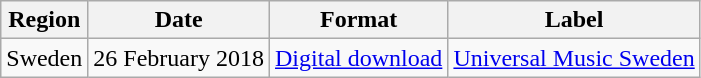<table class=wikitable>
<tr>
<th>Region</th>
<th>Date</th>
<th>Format</th>
<th>Label</th>
</tr>
<tr>
<td>Sweden</td>
<td>26 February 2018</td>
<td><a href='#'>Digital download</a></td>
<td><a href='#'>Universal Music Sweden</a></td>
</tr>
</table>
